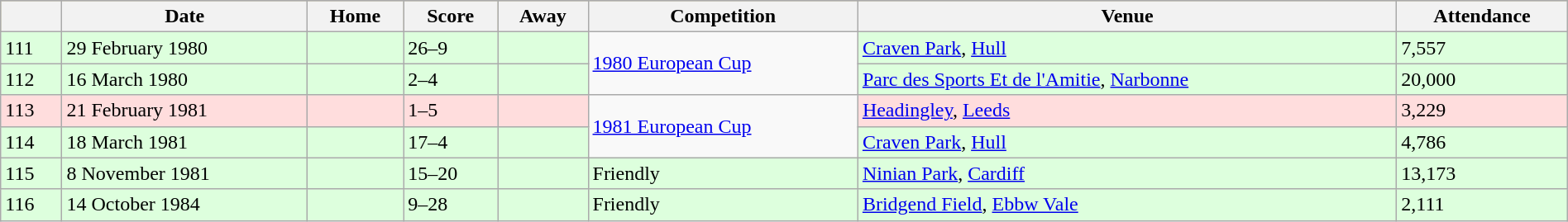<table class="wikitable" width=100%>
<tr bgcolor=#bdb76b>
<th></th>
<th>Date</th>
<th>Home</th>
<th>Score</th>
<th>Away</th>
<th>Competition</th>
<th>Venue</th>
<th>Attendance</th>
</tr>
<tr>
<td bgcolor=#DDFFDD>111</td>
<td bgcolor=#DDFFDD>29 February 1980</td>
<td bgcolor=#DDFFDD><strong></strong></td>
<td bgcolor=#DDFFDD>26–9</td>
<td bgcolor=#DDFFDD></td>
<td rowspan=2><a href='#'>1980 European Cup</a></td>
<td bgcolor=#DDFFDD> <a href='#'>Craven Park</a>, <a href='#'>Hull</a></td>
<td bgcolor=#DDFFDD>7,557</td>
</tr>
<tr bgcolor=#DDFFDD>
<td>112</td>
<td>16 March 1980</td>
<td></td>
<td>2–4</td>
<td><strong></strong></td>
<td> <a href='#'>Parc des Sports Et de l'Amitie</a>, <a href='#'>Narbonne</a></td>
<td>20,000</td>
</tr>
<tr>
<td bgcolor=#FFDDDD>113</td>
<td bgcolor=#FFDDDD>21 February 1981</td>
<td bgcolor=#FFDDDD><strong></strong></td>
<td bgcolor=#FFDDDD>1–5</td>
<td bgcolor=#FFDDDD></td>
<td rowspan=2><a href='#'>1981 European Cup</a></td>
<td bgcolor=#FFDDDD> <a href='#'>Headingley</a>, <a href='#'>Leeds</a></td>
<td bgcolor=#FFDDDD>3,229</td>
</tr>
<tr bgcolor=#DDFFDD>
<td>114</td>
<td>18 March 1981</td>
<td><strong></strong></td>
<td>17–4</td>
<td></td>
<td> <a href='#'>Craven Park</a>, <a href='#'>Hull</a></td>
<td>4,786</td>
</tr>
<tr bgcolor=#DDFFDD>
<td>115</td>
<td>8 November 1981</td>
<td></td>
<td>15–20</td>
<td><strong></strong></td>
<td>Friendly</td>
<td> <a href='#'>Ninian Park</a>, <a href='#'>Cardiff</a></td>
<td>13,173</td>
</tr>
<tr bgcolor=#DDFFDD>
<td>116</td>
<td>14 October 1984</td>
<td></td>
<td>9–28</td>
<td><strong></strong></td>
<td>Friendly</td>
<td> <a href='#'>Bridgend Field</a>, <a href='#'>Ebbw Vale</a></td>
<td>2,111</td>
</tr>
</table>
